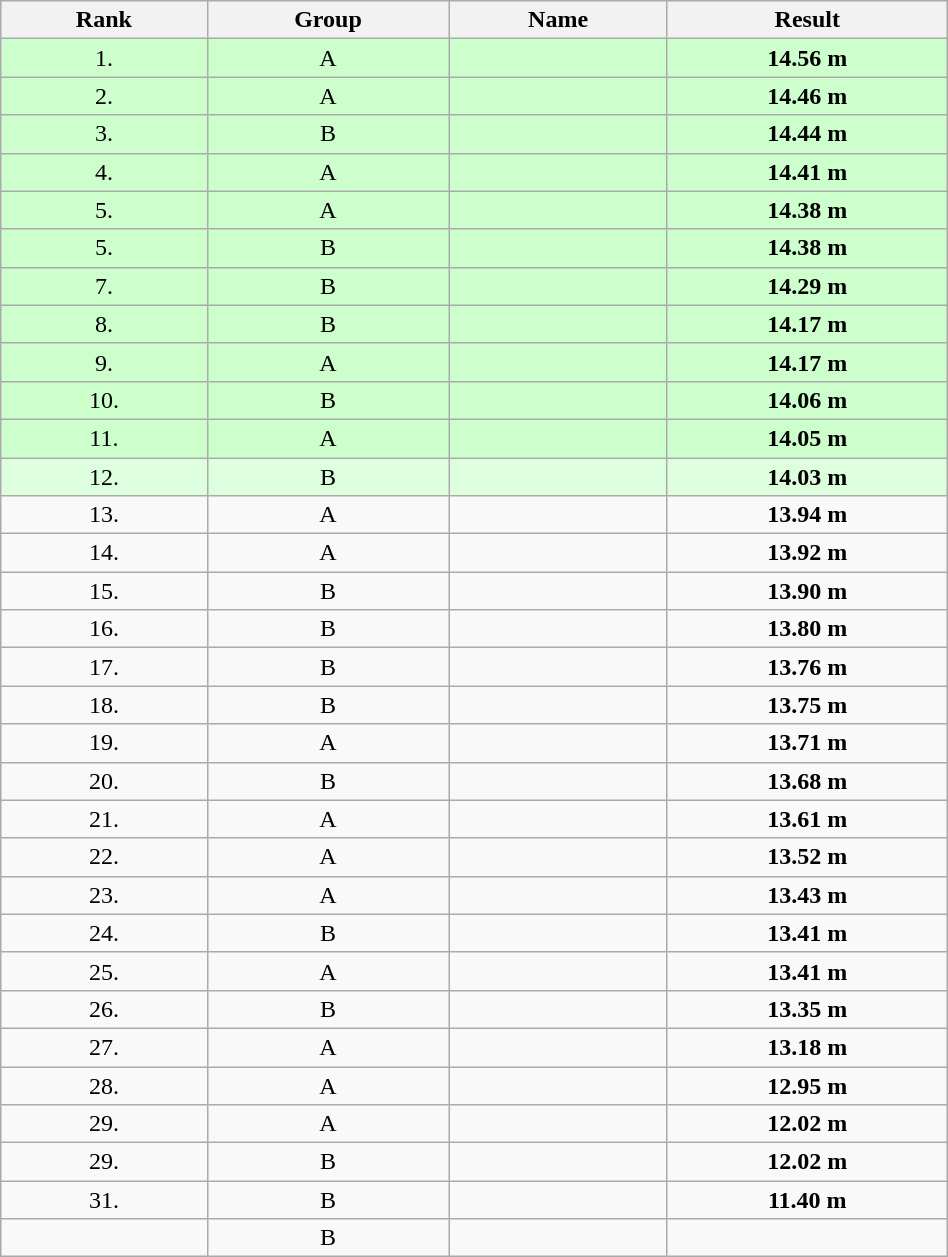<table class="wikitable sortable" width=50%>
<tr>
<th>Rank</th>
<th>Group</th>
<th>Name</th>
<th>Result</th>
</tr>
<tr style="background:#ccffcc;">
<td align="center">1.</td>
<td align="center">A</td>
<td></td>
<td align="center"><strong>14.56 m</strong></td>
</tr>
<tr style="background:#ccffcc;">
<td align="center">2.</td>
<td align="center">A</td>
<td></td>
<td align="center"><strong>14.46 m</strong></td>
</tr>
<tr style="background:#ccffcc;">
<td align="center">3.</td>
<td align="center">B</td>
<td></td>
<td align="center"><strong>14.44 m</strong></td>
</tr>
<tr style="background:#ccffcc;">
<td align="center">4.</td>
<td align="center">A</td>
<td></td>
<td align="center"><strong>14.41 m</strong></td>
</tr>
<tr style="background:#ccffcc;">
<td align="center">5.</td>
<td align="center">A</td>
<td></td>
<td align="center"><strong>14.38 m</strong></td>
</tr>
<tr style="background:#ccffcc;">
<td align="center">5.</td>
<td align="center">B</td>
<td></td>
<td align="center"><strong>14.38 m</strong></td>
</tr>
<tr style="background:#ccffcc;">
<td align="center">7.</td>
<td align="center">B</td>
<td></td>
<td align="center"><strong>14.29 m</strong></td>
</tr>
<tr style="background:#ccffcc;">
<td align="center">8.</td>
<td align="center">B</td>
<td></td>
<td align="center"><strong>14.17 m</strong></td>
</tr>
<tr style="background:#ccffcc;">
<td align="center">9.</td>
<td align="center">A</td>
<td></td>
<td align="center"><strong>14.17 m</strong></td>
</tr>
<tr style="background:#ccffcc;">
<td align="center">10.</td>
<td align="center">B</td>
<td></td>
<td align="center"><strong>14.06 m</strong></td>
</tr>
<tr style="background:#ccffcc;">
<td align="center">11.</td>
<td align="center">A</td>
<td></td>
<td align="center"><strong>14.05 m</strong></td>
</tr>
<tr style="background:#ddffdd;">
<td align="center">12.</td>
<td align="center">B</td>
<td></td>
<td align="center"><strong>14.03 m</strong></td>
</tr>
<tr>
<td align="center">13.</td>
<td align="center">A</td>
<td></td>
<td align="center"><strong>13.94 m</strong></td>
</tr>
<tr>
<td align="center">14.</td>
<td align="center">A</td>
<td></td>
<td align="center"><strong>13.92 m</strong></td>
</tr>
<tr>
<td align="center">15.</td>
<td align="center">B</td>
<td></td>
<td align="center"><strong>13.90 m</strong></td>
</tr>
<tr>
<td align="center">16.</td>
<td align="center">B</td>
<td></td>
<td align="center"><strong>13.80 m</strong></td>
</tr>
<tr>
<td align="center">17.</td>
<td align="center">B</td>
<td></td>
<td align="center"><strong>13.76 m</strong></td>
</tr>
<tr>
<td align="center">18.</td>
<td align="center">B</td>
<td></td>
<td align="center"><strong>13.75 m</strong></td>
</tr>
<tr>
<td align="center">19.</td>
<td align="center">A</td>
<td></td>
<td align="center"><strong>13.71 m</strong></td>
</tr>
<tr>
<td align="center">20.</td>
<td align="center">B</td>
<td></td>
<td align="center"><strong>13.68 m</strong></td>
</tr>
<tr>
<td align="center">21.</td>
<td align="center">A</td>
<td></td>
<td align="center"><strong>13.61 m</strong></td>
</tr>
<tr>
<td align="center">22.</td>
<td align="center">A</td>
<td></td>
<td align="center"><strong>13.52 m</strong></td>
</tr>
<tr>
<td align="center">23.</td>
<td align="center">A</td>
<td></td>
<td align="center"><strong>13.43 m</strong></td>
</tr>
<tr>
<td align="center">24.</td>
<td align="center">B</td>
<td></td>
<td align="center"><strong>13.41 m</strong></td>
</tr>
<tr>
<td align="center">25.</td>
<td align="center">A</td>
<td></td>
<td align="center"><strong>13.41 m</strong></td>
</tr>
<tr>
<td align="center">26.</td>
<td align="center">B</td>
<td></td>
<td align="center"><strong>13.35 m</strong></td>
</tr>
<tr>
<td align="center">27.</td>
<td align="center">A</td>
<td></td>
<td align="center"><strong>13.18 m</strong></td>
</tr>
<tr>
<td align="center">28.</td>
<td align="center">A</td>
<td></td>
<td align="center"><strong>12.95 m</strong></td>
</tr>
<tr>
<td align="center">29.</td>
<td align="center">A</td>
<td></td>
<td align="center"><strong>12.02 m</strong></td>
</tr>
<tr>
<td align="center">29.</td>
<td align="center">B</td>
<td></td>
<td align="center"><strong>12.02 m</strong></td>
</tr>
<tr>
<td align="center">31.</td>
<td align="center">B</td>
<td></td>
<td align="center"><strong>11.40 m</strong></td>
</tr>
<tr>
<td align="center"></td>
<td align="center">B</td>
<td></td>
<td align="center"><strong></strong></td>
</tr>
</table>
